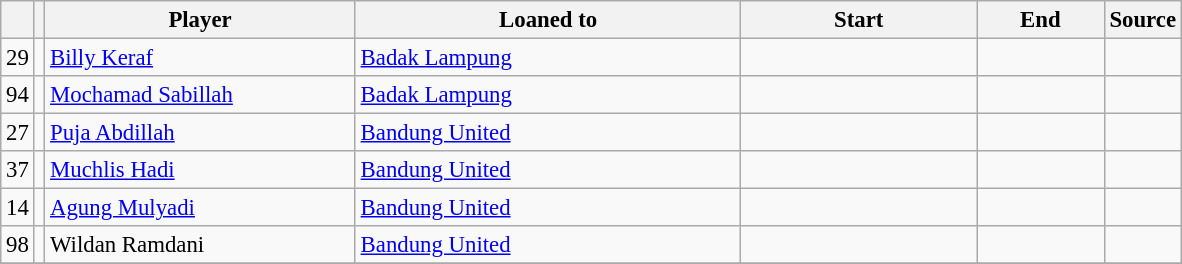<table class="wikitable plainrowheaders sortable" style="font-size:95%">
<tr>
<th></th>
<th></th>
<th scope="col" style="width:200px;"><strong>Player</strong></th>
<th scope="col" style="width:250px;"><strong>Loaned to</strong></th>
<th scope="col" style="width:150px;"><strong>Start</strong></th>
<th scope="col" style="width:78px;"><strong>End</strong></th>
<th><strong>Source</strong></th>
</tr>
<tr>
<td align=center>29</td>
<td align=center></td>
<td> <a href='#'>Billy Keraf</a></td>
<td> <a href='#'>Badak Lampung</a></td>
<td align=center></td>
<td align=center></td>
<td></td>
</tr>
<tr>
<td align=center>94</td>
<td align=center></td>
<td> <a href='#'>Mochamad Sabillah</a></td>
<td> <a href='#'>Badak Lampung</a></td>
<td align=center></td>
<td align=center></td>
<td></td>
</tr>
<tr>
<td align=center>27</td>
<td align=center></td>
<td> <a href='#'>Puja Abdillah</a></td>
<td> <a href='#'>Bandung United</a></td>
<td align=center></td>
<td align=center></td>
<td></td>
</tr>
<tr>
<td align=center>37</td>
<td align=center></td>
<td> <a href='#'>Muchlis Hadi</a></td>
<td> <a href='#'>Bandung United</a></td>
<td align=center></td>
<td align=center></td>
<td></td>
</tr>
<tr>
<td align=center>14</td>
<td align=center></td>
<td> <a href='#'>Agung Mulyadi</a></td>
<td> <a href='#'>Bandung United</a></td>
<td align=center></td>
<td align=center></td>
<td></td>
</tr>
<tr>
<td align=center>98</td>
<td align=center></td>
<td> Wildan Ramdani</td>
<td> <a href='#'>Bandung United</a></td>
<td align=center></td>
<td align=center></td>
<td></td>
</tr>
<tr>
</tr>
</table>
